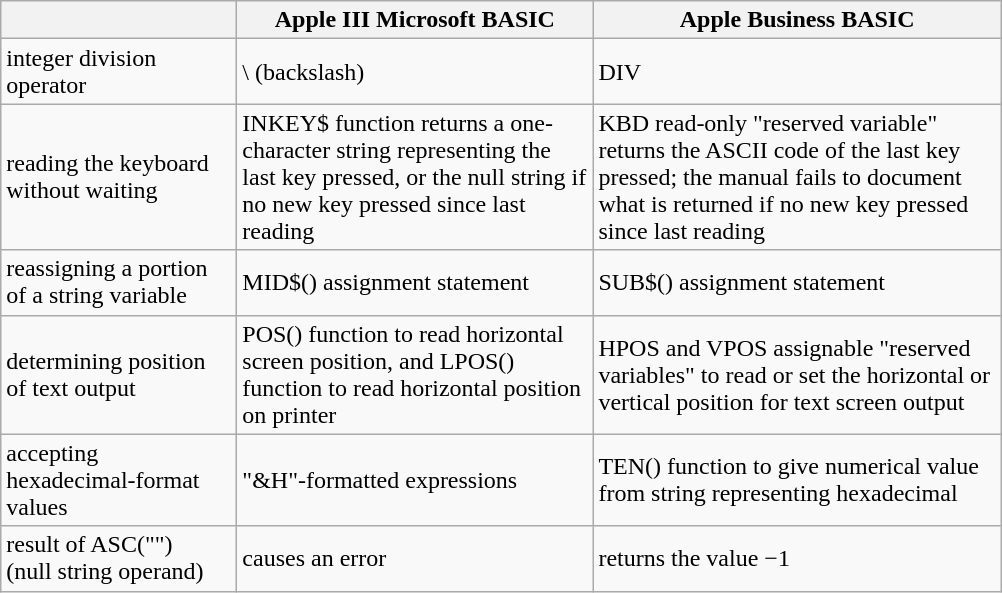<table class="wikitable">
<tr>
<th scope="col" width="150px"></th>
<th scope="col" width="230px">Apple III Microsoft BASIC</th>
<th scope="col" width="265px">Apple Business BASIC</th>
</tr>
<tr>
<td>integer division operator</td>
<td>\ (backslash)</td>
<td>DIV</td>
</tr>
<tr>
<td>reading the keyboard without waiting</td>
<td>INKEY$ function returns a one-character string representing the last key pressed, or the null string if no new key pressed since last reading</td>
<td>KBD read-only "reserved variable" returns the ASCII code of the last key pressed; the manual fails to document what is returned if no new key pressed since last reading</td>
</tr>
<tr>
<td>reassigning a portion of a string variable</td>
<td>MID$() assignment statement</td>
<td>SUB$() assignment statement</td>
</tr>
<tr>
<td>determining position of text output</td>
<td>POS() function to read horizontal screen position, and LPOS() function to read horizontal position on printer</td>
<td>HPOS and VPOS assignable "reserved variables" to read or set the horizontal or vertical position for text screen output</td>
</tr>
<tr>
<td>accepting hexadecimal-format values</td>
<td>"&H"-formatted expressions</td>
<td>TEN() function to give numerical value from string representing hexadecimal</td>
</tr>
<tr>
<td>result of ASC("")<br>(null string operand)</td>
<td>causes an error</td>
<td>returns the value −1</td>
</tr>
</table>
